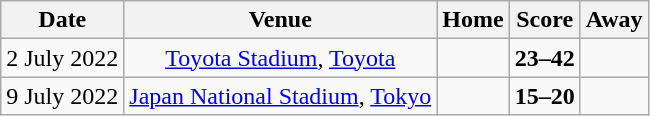<table class="wikitable" style="text-align:center">
<tr>
<th>Date</th>
<th>Venue</th>
<th>Home</th>
<th>Score</th>
<th>Away</th>
</tr>
<tr>
<td>2 July 2022</td>
<td><a href='#'>Toyota Stadium</a>, <a href='#'>Toyota</a></td>
<td></td>
<td><strong>23–42</strong></td>
<td></td>
</tr>
<tr>
<td>9 July 2022</td>
<td><a href='#'>Japan National Stadium</a>, <a href='#'>Tokyo</a></td>
<td></td>
<td><strong>15–20</strong></td>
<td></td>
</tr>
</table>
